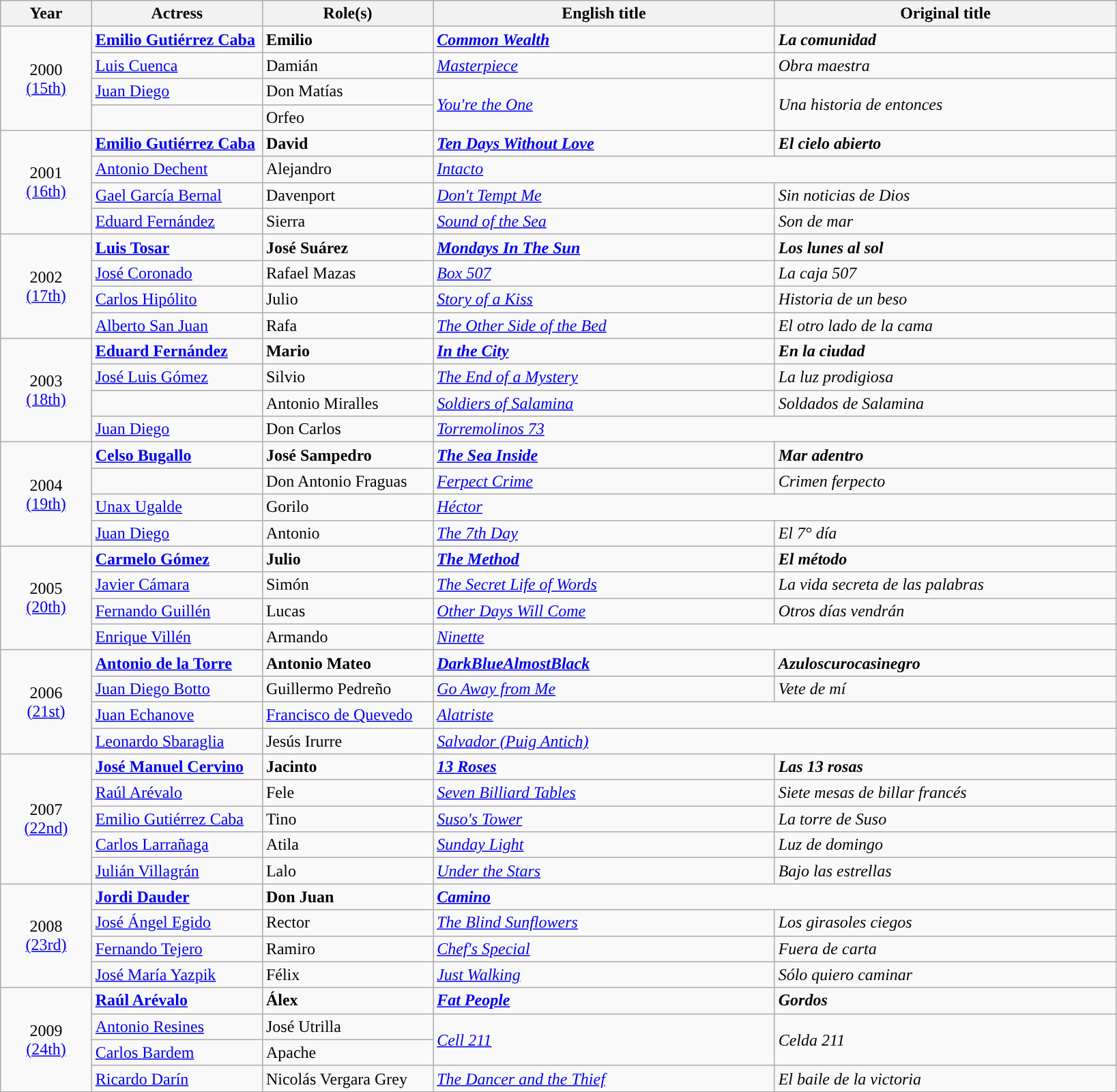<table class="wikitable sortable" style="text-align:left;">
<tr>
<th scope="col" style="width:8%;">Year</th>
<th scope="col" style="width:15%;">Actress</th>
<th scope="col" style="width:15%;">Role(s)</th>
<th scope="col" style="width:30%;">English title</th>
<th scope="col" style="width:30%;">Original title</th>
</tr>
<tr>
<td rowspan="4" style="text-align:center;">2000<br><a href='#'>(15th)</a></td>
<td style="background:"><strong><a href='#'>Emilio Gutiérrez Caba</a></strong></td>
<td style="background:"><strong>Emilio</strong></td>
<td style="background:"><strong><em><a href='#'>Common Wealth</a></em></strong></td>
<td style="background:"><strong><em>La comunidad</em></strong></td>
</tr>
<tr>
<td><a href='#'>Luis Cuenca</a></td>
<td>Damián</td>
<td><em><a href='#'>Masterpiece</a></em></td>
<td><em>Obra maestra</em></td>
</tr>
<tr>
<td><a href='#'>Juan Diego</a></td>
<td>Don Matías</td>
<td rowspan="2"><em><a href='#'>You're the One</a></em></td>
<td rowspan="2"><em>Una historia de entonces</em></td>
</tr>
<tr>
<td></td>
<td>Orfeo</td>
</tr>
<tr>
<td rowspan="4" style="text-align:center;">2001<br><a href='#'>(16th)</a></td>
<td style="background:"><strong><a href='#'>Emilio Gutiérrez Caba</a></strong></td>
<td style="background:"><strong>David</strong></td>
<td style="background:"><strong><em><a href='#'>Ten Days Without Love</a></em></strong></td>
<td style="background:"><strong><em>El cielo abierto</em></strong></td>
</tr>
<tr>
<td><a href='#'>Antonio Dechent</a></td>
<td>Alejandro</td>
<td colspan="2"><em><a href='#'>Intacto</a></em></td>
</tr>
<tr>
<td><a href='#'>Gael García Bernal</a></td>
<td>Davenport</td>
<td><em><a href='#'>Don't Tempt Me</a></em></td>
<td><em>Sin noticias de Dios</em></td>
</tr>
<tr>
<td><a href='#'>Eduard Fernández</a></td>
<td>Sierra</td>
<td><em><a href='#'>Sound of the Sea</a></em></td>
<td><em>Son de mar</em></td>
</tr>
<tr>
<td rowspan="4" style="text-align:center;">2002<br><a href='#'>(17th)</a></td>
<td style="background:"><strong><a href='#'>Luis Tosar</a></strong></td>
<td style="background:"><strong>José Suárez</strong></td>
<td style="background:"><strong><em><a href='#'>Mondays In The Sun</a></em></strong></td>
<td style="background:"><strong><em>Los lunes al sol</em></strong></td>
</tr>
<tr>
<td><a href='#'>José Coronado</a></td>
<td>Rafael Mazas</td>
<td><em><a href='#'>Box 507</a></em></td>
<td><em>La caja 507</em></td>
</tr>
<tr>
<td><a href='#'>Carlos Hipólito</a></td>
<td>Julio</td>
<td><em><a href='#'>Story of a Kiss</a></em></td>
<td><em>Historia de un beso</em></td>
</tr>
<tr>
<td><a href='#'>Alberto San Juan</a></td>
<td>Rafa</td>
<td><em><a href='#'>The Other Side of the Bed</a></em></td>
<td><em>El otro lado de la cama</em></td>
</tr>
<tr>
<td rowspan="4" style="text-align:center;">2003<br><a href='#'>(18th)</a></td>
<td style="background:"><strong><a href='#'>Eduard Fernández</a></strong></td>
<td style="background:"><strong>Mario</strong></td>
<td style="background:"><strong><em><a href='#'>In the City</a></em></strong></td>
<td style="background:"><strong><em>En la ciudad</em></strong></td>
</tr>
<tr>
<td><a href='#'>José Luis Gómez</a></td>
<td>Silvio</td>
<td><em><a href='#'>The End of a Mystery</a></em></td>
<td><em>La luz prodigiosa</em></td>
</tr>
<tr>
<td></td>
<td>Antonio Miralles</td>
<td><em><a href='#'>Soldiers of Salamina</a></em></td>
<td><em>Soldados de Salamina</em></td>
</tr>
<tr>
<td><a href='#'>Juan Diego</a></td>
<td>Don Carlos</td>
<td colspan="2"><em><a href='#'>Torremolinos 73</a></em></td>
</tr>
<tr>
<td rowspan="4" style="text-align:center;">2004<br><a href='#'>(19th)</a></td>
<td style="background:"><strong><a href='#'>Celso Bugallo</a></strong></td>
<td style="background:"><strong>José Sampedro</strong></td>
<td style="background:"><strong><em><a href='#'>The Sea Inside</a></em></strong></td>
<td style="background:"><strong><em>Mar adentro</em></strong></td>
</tr>
<tr>
<td></td>
<td>Don Antonio Fraguas</td>
<td><em><a href='#'>Ferpect Crime</a></em></td>
<td><em>Crimen ferpecto</em></td>
</tr>
<tr>
<td><a href='#'>Unax Ugalde</a></td>
<td>Gorilo</td>
<td colspan="2"><em><a href='#'>Héctor</a></em></td>
</tr>
<tr>
<td><a href='#'>Juan Diego</a></td>
<td>Antonio</td>
<td><em><a href='#'>The 7th Day</a></em></td>
<td><em>El 7° día</em></td>
</tr>
<tr>
<td rowspan="4" style="text-align:center;">2005<br><a href='#'>(20th)</a></td>
<td style="background:"><strong><a href='#'>Carmelo Gómez</a></strong></td>
<td style="background:"><strong>Julio</strong></td>
<td style="background:"><strong><em><a href='#'>The Method</a></em></strong></td>
<td style="background:"><strong><em>El método</em></strong></td>
</tr>
<tr>
<td><a href='#'>Javier Cámara</a></td>
<td>Simón</td>
<td><em><a href='#'>The Secret Life of Words</a></em></td>
<td><em>La vida secreta de las palabras</em></td>
</tr>
<tr>
<td><a href='#'>Fernando Guillén</a></td>
<td>Lucas</td>
<td><em><a href='#'>Other Days Will Come</a></em></td>
<td><em>Otros días vendrán</em></td>
</tr>
<tr>
<td><a href='#'>Enrique Villén</a></td>
<td>Armando</td>
<td colspan="2"><em><a href='#'>Ninette</a></em></td>
</tr>
<tr>
<td rowspan="4" style="text-align:center;">2006<br><a href='#'>(21st)</a></td>
<td style="background:"><strong><a href='#'>Antonio de la Torre</a></strong></td>
<td style="background:"><strong>Antonio Mateo</strong></td>
<td style="background:"><strong><em><a href='#'>DarkBlueAlmostBlack</a></em></strong></td>
<td style="background:"><strong><em>Azuloscurocasinegro</em></strong></td>
</tr>
<tr>
<td><a href='#'>Juan Diego Botto</a></td>
<td>Guillermo Pedreño</td>
<td><em><a href='#'>Go Away from Me</a></em></td>
<td><em>Vete de mí</em></td>
</tr>
<tr>
<td><a href='#'>Juan Echanove</a></td>
<td><a href='#'>Francisco de Quevedo</a></td>
<td colspan="2"><em><a href='#'>Alatriste</a></em></td>
</tr>
<tr>
<td><a href='#'>Leonardo Sbaraglia</a></td>
<td>Jesús Irurre</td>
<td colspan="2"><em><a href='#'>Salvador (Puig Antich)</a></em></td>
</tr>
<tr>
<td rowspan="5" style="text-align:center;">2007<br><a href='#'>(22nd)</a></td>
<td style="background:"><strong><a href='#'>José Manuel Cervino</a></strong></td>
<td style="background:"><strong>Jacinto</strong></td>
<td style="background:"><strong><em><a href='#'>13 Roses</a></em></strong></td>
<td style="background:"><strong><em>Las 13 rosas</em></strong></td>
</tr>
<tr>
<td><a href='#'>Raúl Arévalo</a></td>
<td>Fele</td>
<td><em><a href='#'>Seven Billiard Tables</a></em></td>
<td><em>Siete mesas de billar francés</em></td>
</tr>
<tr>
<td><a href='#'>Emilio Gutiérrez Caba</a></td>
<td>Tino</td>
<td><em><a href='#'>Suso's Tower</a></em></td>
<td><em>La torre de Suso</em></td>
</tr>
<tr>
<td><a href='#'>Carlos Larrañaga</a></td>
<td>Atila</td>
<td><em><a href='#'>Sunday Light</a></em></td>
<td><em>Luz de domingo</em></td>
</tr>
<tr>
<td><a href='#'>Julián Villagrán</a></td>
<td>Lalo</td>
<td><em><a href='#'>Under the Stars</a></em></td>
<td><em>Bajo las estrellas</em></td>
</tr>
<tr>
<td rowspan="4" style="text-align:center;">2008<br><a href='#'>(23rd)</a></td>
<td style="background:"><strong><a href='#'>Jordi Dauder</a></strong></td>
<td style="background:"><strong>Don Juan</strong></td>
<td colspan="2" style="background:"><strong><em><a href='#'>Camino</a></em></strong></td>
</tr>
<tr>
<td><a href='#'>José Ángel Egido</a></td>
<td>Rector</td>
<td><em><a href='#'>The Blind Sunflowers</a></em></td>
<td><em>Los girasoles ciegos</em></td>
</tr>
<tr>
<td><a href='#'>Fernando Tejero</a></td>
<td>Ramiro</td>
<td><em><a href='#'>Chef's Special</a></em></td>
<td><em>Fuera de carta</em></td>
</tr>
<tr>
<td><a href='#'>José María Yazpik</a></td>
<td>Félix</td>
<td><em><a href='#'>Just Walking</a></em></td>
<td><em>Sólo quiero caminar</em></td>
</tr>
<tr>
<td rowspan="4" style="text-align:center;">2009<br><a href='#'>(24th)</a></td>
<td style="background:"><strong><a href='#'>Raúl Arévalo</a></strong></td>
<td style="background:"><strong>Álex</strong></td>
<td style="background:"><strong><em><a href='#'>Fat People</a></em></strong></td>
<td style="background:"><strong><em>Gordos</em></strong></td>
</tr>
<tr>
<td><a href='#'>Antonio Resines</a></td>
<td>José Utrilla</td>
<td rowspan="2"><em><a href='#'>Cell 211</a></em></td>
<td rowspan="2"><em>Celda 211</em></td>
</tr>
<tr>
<td><a href='#'>Carlos Bardem</a></td>
<td>Apache</td>
</tr>
<tr>
<td><a href='#'>Ricardo Darín</a></td>
<td>Nicolás Vergara Grey</td>
<td><em><a href='#'>The Dancer and the Thief</a></em></td>
<td><em>El baile de la victoria</em></td>
</tr>
<tr>
</tr>
</table>
